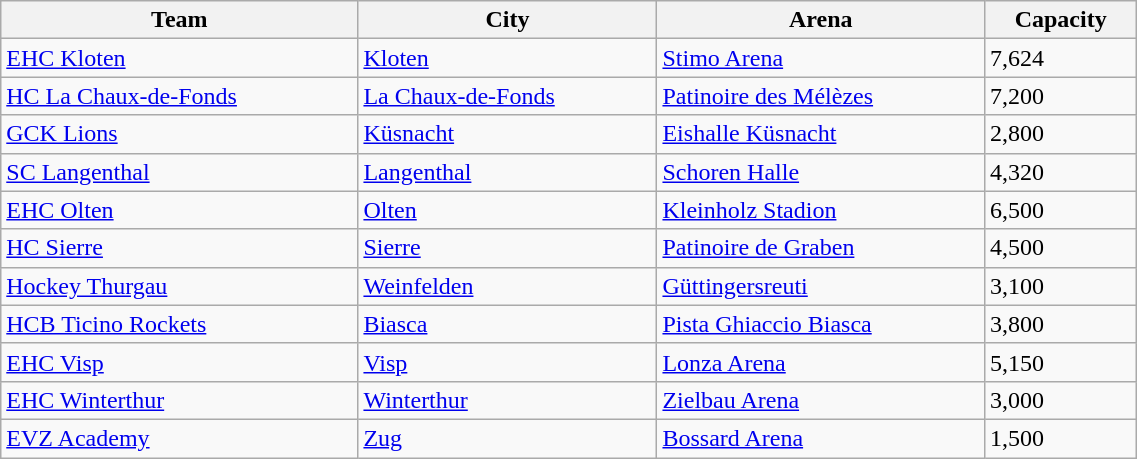<table class="wikitable" style="text-align:left" width=60%>
<tr>
<th>Team</th>
<th>City</th>
<th>Arena</th>
<th>Capacity</th>
</tr>
<tr>
<td><a href='#'>EHC Kloten</a></td>
<td><a href='#'>Kloten</a></td>
<td><a href='#'>Stimo Arena</a></td>
<td>7,624</td>
</tr>
<tr>
<td><a href='#'>HC La Chaux-de-Fonds</a></td>
<td><a href='#'>La Chaux-de-Fonds</a></td>
<td><a href='#'>Patinoire des Mélèzes</a></td>
<td>7,200</td>
</tr>
<tr>
<td><a href='#'>GCK Lions</a></td>
<td><a href='#'>Küsnacht</a></td>
<td><a href='#'>Eishalle Küsnacht</a></td>
<td>2,800</td>
</tr>
<tr>
<td><a href='#'>SC Langenthal</a></td>
<td><a href='#'>Langenthal</a></td>
<td><a href='#'>Schoren Halle</a></td>
<td>4,320</td>
</tr>
<tr>
<td><a href='#'>EHC Olten</a></td>
<td><a href='#'>Olten</a></td>
<td><a href='#'>Kleinholz Stadion</a></td>
<td>6,500</td>
</tr>
<tr>
<td><a href='#'>HC Sierre</a></td>
<td><a href='#'>Sierre</a></td>
<td><a href='#'>Patinoire de Graben</a></td>
<td>4,500</td>
</tr>
<tr>
<td><a href='#'>Hockey Thurgau</a></td>
<td><a href='#'>Weinfelden</a></td>
<td><a href='#'>Güttingersreuti</a></td>
<td>3,100</td>
</tr>
<tr>
<td><a href='#'>HCB Ticino Rockets</a></td>
<td><a href='#'>Biasca</a></td>
<td><a href='#'>Pista Ghiaccio Biasca</a></td>
<td>3,800</td>
</tr>
<tr>
<td><a href='#'>EHC Visp</a></td>
<td><a href='#'>Visp</a></td>
<td><a href='#'>Lonza Arena</a></td>
<td>5,150</td>
</tr>
<tr>
<td><a href='#'>EHC Winterthur</a></td>
<td><a href='#'>Winterthur</a></td>
<td><a href='#'>Zielbau Arena</a></td>
<td>3,000</td>
</tr>
<tr>
<td><a href='#'>EVZ Academy</a></td>
<td><a href='#'>Zug</a></td>
<td><a href='#'>Bossard Arena</a></td>
<td>1,500</td>
</tr>
</table>
